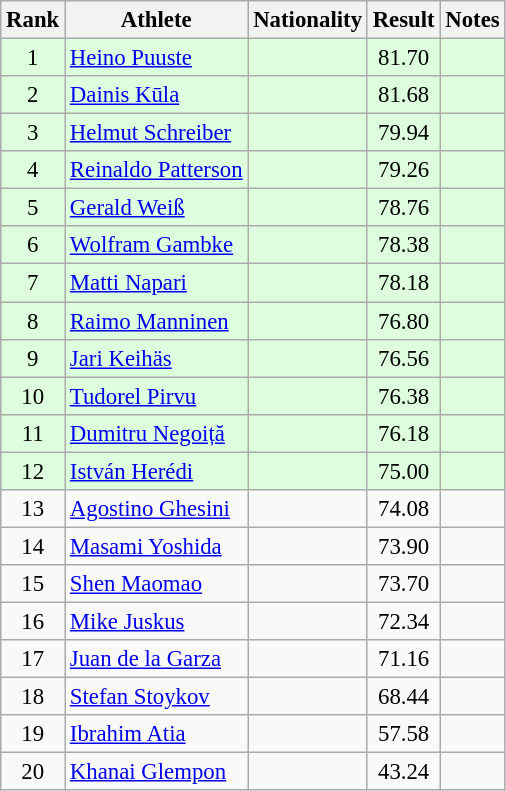<table class="wikitable sortable" style="text-align:center;font-size:95%">
<tr>
<th>Rank</th>
<th>Athlete</th>
<th>Nationality</th>
<th>Result</th>
<th>Notes</th>
</tr>
<tr bgcolor=ddffdd>
<td>1</td>
<td align="left"><a href='#'>Heino Puuste</a></td>
<td align=left></td>
<td>81.70</td>
<td></td>
</tr>
<tr bgcolor=ddffdd>
<td>2</td>
<td align="left"><a href='#'>Dainis Kūla</a></td>
<td align=left></td>
<td>81.68</td>
<td></td>
</tr>
<tr bgcolor=ddffdd>
<td>3</td>
<td align="left"><a href='#'>Helmut Schreiber</a></td>
<td align=left></td>
<td>79.94</td>
<td></td>
</tr>
<tr bgcolor=ddffdd>
<td>4</td>
<td align="left"><a href='#'>Reinaldo Patterson</a></td>
<td align=left></td>
<td>79.26</td>
<td></td>
</tr>
<tr bgcolor=ddffdd>
<td>5</td>
<td align="left"><a href='#'>Gerald Weiß</a></td>
<td align=left></td>
<td>78.76</td>
<td></td>
</tr>
<tr bgcolor=ddffdd>
<td>6</td>
<td align="left"><a href='#'>Wolfram Gambke</a></td>
<td align=left></td>
<td>78.38</td>
<td></td>
</tr>
<tr bgcolor=ddffdd>
<td>7</td>
<td align="left"><a href='#'>Matti Napari</a></td>
<td align=left></td>
<td>78.18</td>
<td></td>
</tr>
<tr bgcolor=ddffdd>
<td>8</td>
<td align="left"><a href='#'>Raimo Manninen</a></td>
<td align=left></td>
<td>76.80</td>
<td></td>
</tr>
<tr bgcolor=ddffdd>
<td>9</td>
<td align="left"><a href='#'>Jari Keihäs</a></td>
<td align=left></td>
<td>76.56</td>
<td></td>
</tr>
<tr bgcolor=ddffdd>
<td>10</td>
<td align="left"><a href='#'>Tudorel Pirvu</a></td>
<td align=left></td>
<td>76.38</td>
<td></td>
</tr>
<tr bgcolor=ddffdd>
<td>11</td>
<td align="left"><a href='#'>Dumitru Negoiță</a></td>
<td align=left></td>
<td>76.18</td>
<td></td>
</tr>
<tr bgcolor=ddffdd>
<td>12</td>
<td align="left"><a href='#'>István Herédi</a></td>
<td align=left></td>
<td>75.00</td>
<td></td>
</tr>
<tr>
<td>13</td>
<td align="left"><a href='#'>Agostino Ghesini</a></td>
<td align=left></td>
<td>74.08</td>
<td></td>
</tr>
<tr>
<td>14</td>
<td align="left"><a href='#'>Masami Yoshida</a></td>
<td align=left></td>
<td>73.90</td>
<td></td>
</tr>
<tr>
<td>15</td>
<td align="left"><a href='#'>Shen Maomao</a></td>
<td align=left></td>
<td>73.70</td>
<td></td>
</tr>
<tr>
<td>16</td>
<td align="left"><a href='#'>Mike Juskus</a></td>
<td align=left></td>
<td>72.34</td>
<td></td>
</tr>
<tr>
<td>17</td>
<td align="left"><a href='#'>Juan de la Garza</a></td>
<td align=left></td>
<td>71.16</td>
<td></td>
</tr>
<tr>
<td>18</td>
<td align="left"><a href='#'>Stefan Stoykov</a></td>
<td align=left></td>
<td>68.44</td>
<td></td>
</tr>
<tr>
<td>19</td>
<td align="left"><a href='#'>Ibrahim Atia</a></td>
<td align=left></td>
<td>57.58</td>
<td></td>
</tr>
<tr>
<td>20</td>
<td align="left"><a href='#'>Khanai Glempon</a></td>
<td align=left></td>
<td>43.24</td>
<td></td>
</tr>
</table>
